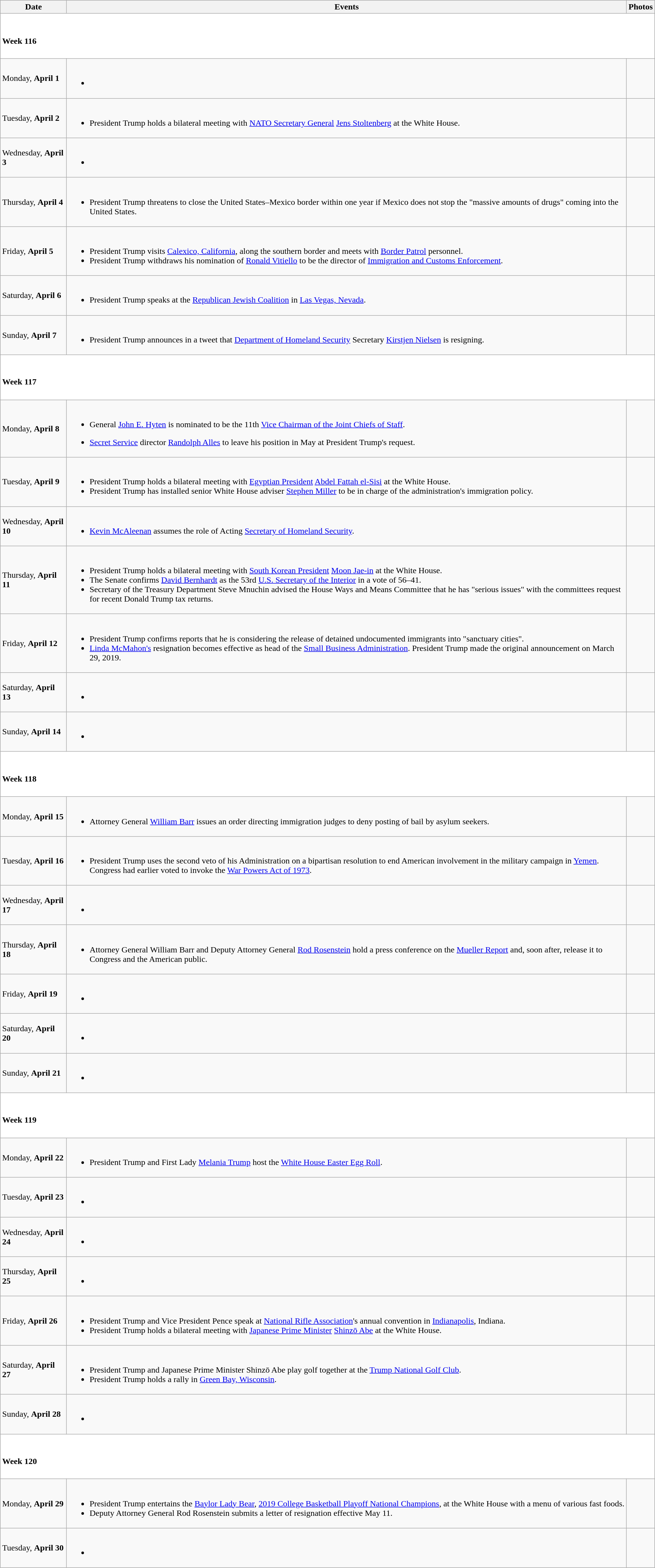<table class="wikitable">
<tr>
<th>Date</th>
<th>Events</th>
<th>Photos</th>
</tr>
<tr style="background:white;">
<td colspan="3"><br><h4>Week 116</h4></td>
</tr>
<tr>
<td>Monday, <strong>April 1</strong></td>
<td><br><ul><li></li></ul></td>
<td></td>
</tr>
<tr>
<td>Tuesday, <strong>April 2</strong></td>
<td><br><ul><li>President Trump holds a bilateral meeting with <a href='#'>NATO Secretary General</a> <a href='#'>Jens Stoltenberg</a> at the White House.</li></ul></td>
<td></td>
</tr>
<tr>
<td>Wednesday, <strong>April 3</strong></td>
<td><br><ul><li></li></ul></td>
<td></td>
</tr>
<tr>
<td>Thursday, <strong>April 4</strong></td>
<td><br><ul><li>President Trump threatens to close the United States–Mexico border within one year if Mexico does not stop the "massive amounts of drugs" coming into the United States.</li></ul></td>
<td></td>
</tr>
<tr>
<td>Friday, <strong>April 5</strong></td>
<td><br><ul><li>President Trump visits <a href='#'>Calexico, California</a>, along the southern border and meets with <a href='#'>Border Patrol</a> personnel.</li><li>President Trump withdraws his nomination of <a href='#'>Ronald Vitiello</a> to be the director of <a href='#'>Immigration and Customs Enforcement</a>.</li></ul></td>
<td></td>
</tr>
<tr>
<td>Saturday, <strong>April 6</strong></td>
<td><br><ul><li>President Trump speaks at the <a href='#'>Republican Jewish Coalition</a> in <a href='#'>Las Vegas, Nevada</a>.</li></ul></td>
<td></td>
</tr>
<tr>
<td>Sunday, <strong>April 7</strong></td>
<td><br><ul><li>President Trump announces in a tweet that <a href='#'>Department of Homeland Security</a> Secretary <a href='#'>Kirstjen Nielsen</a> is resigning.</li></ul></td>
<td></td>
</tr>
<tr style="background:white;">
<td colspan="3"><br><h4>Week 117</h4></td>
</tr>
<tr>
<td>Monday, <strong>April 8</strong></td>
<td><br><ul><li>General <a href='#'>John E. Hyten</a> is nominated to be the 11th <a href='#'>Vice Chairman of the Joint Chiefs of Staff</a>.</li></ul><ul><li><a href='#'>Secret Service</a> director <a href='#'>Randolph Alles</a> to leave his position in May at President Trump's request.</li></ul></td>
<td></td>
</tr>
<tr>
<td>Tuesday, <strong>April 9</strong></td>
<td><br><ul><li>President Trump holds a bilateral meeting with <a href='#'>Egyptian President</a> <a href='#'>Abdel Fattah el-Sisi</a> at the White House.</li><li>President Trump has installed senior White House adviser <a href='#'>Stephen Miller</a> to be in charge of the administration's immigration policy.</li></ul></td>
<td></td>
</tr>
<tr>
<td>Wednesday, <strong>April 10</strong></td>
<td><br><ul><li><a href='#'>Kevin McAleenan</a> assumes the role of Acting <a href='#'>Secretary of Homeland Security</a>.</li></ul></td>
<td></td>
</tr>
<tr>
<td>Thursday, <strong>April 11</strong></td>
<td><br><ul><li>President Trump holds a bilateral meeting with <a href='#'>South Korean President</a> <a href='#'>Moon Jae-in</a> at the White House.</li><li>The Senate confirms <a href='#'>David Bernhardt</a> as the 53rd <a href='#'>U.S. Secretary of the Interior</a> in a vote of 56–41.</li><li>Secretary of the Treasury Department Steve Mnuchin advised the House Ways and Means Committee that he has "serious issues" with the committees request for recent Donald Trump tax returns.</li></ul></td>
<td></td>
</tr>
<tr>
<td>Friday, <strong>April 12</strong></td>
<td><br><ul><li>President Trump confirms reports that he is considering the release of detained undocumented immigrants into "sanctuary cities".</li><li><a href='#'>Linda McMahon's</a> resignation becomes effective as head of the <a href='#'>Small Business Administration</a>. President Trump made the original announcement on March 29, 2019.</li></ul></td>
<td></td>
</tr>
<tr>
<td>Saturday, <strong>April 13</strong></td>
<td><br><ul><li></li></ul></td>
<td></td>
</tr>
<tr>
<td>Sunday, <strong>April 14</strong></td>
<td><br><ul><li></li></ul></td>
<td></td>
</tr>
<tr style="background:white;">
<td colspan="3"><br><h4>Week 118</h4></td>
</tr>
<tr>
<td>Monday, <strong>April 15</strong></td>
<td><br><ul><li>Attorney General <a href='#'>William Barr</a> issues an order directing immigration judges to deny posting of bail by asylum seekers.</li></ul></td>
<td></td>
</tr>
<tr>
<td>Tuesday, <strong>April 16</strong></td>
<td><br><ul><li>President Trump uses the second veto of his Administration on a bipartisan resolution to end American involvement in the military campaign in <a href='#'>Yemen</a>. Congress had earlier voted to invoke the <a href='#'>War Powers Act of 1973</a>.</li></ul></td>
<td></td>
</tr>
<tr>
<td>Wednesday, <strong>April 17</strong></td>
<td><br><ul><li></li></ul></td>
<td></td>
</tr>
<tr>
<td>Thursday, <strong>April 18</strong></td>
<td><br><ul><li>Attorney General William Barr and Deputy Attorney General <a href='#'>Rod Rosenstein</a> hold a press conference on the <a href='#'>Mueller Report</a> and, soon after, release it to Congress and the American public.</li></ul></td>
<td></td>
</tr>
<tr>
<td>Friday, <strong>April 19</strong></td>
<td><br><ul><li></li></ul></td>
<td></td>
</tr>
<tr>
<td>Saturday, <strong>April 20</strong></td>
<td><br><ul><li></li></ul></td>
<td></td>
</tr>
<tr>
<td>Sunday, <strong>April 21</strong></td>
<td><br><ul><li></li></ul></td>
<td></td>
</tr>
<tr style="background:white;">
<td colspan="3"><br><h4>Week 119</h4></td>
</tr>
<tr>
<td>Monday, <strong>April 22</strong></td>
<td><br><ul><li>President Trump and First Lady <a href='#'>Melania Trump</a> host the <a href='#'>White House Easter Egg Roll</a>.</li></ul></td>
<td></td>
</tr>
<tr>
<td>Tuesday, <strong>April 23</strong></td>
<td><br><ul><li></li></ul></td>
<td></td>
</tr>
<tr>
<td>Wednesday, <strong>April 24</strong></td>
<td><br><ul><li></li></ul></td>
<td></td>
</tr>
<tr>
<td>Thursday, <strong>April 25</strong></td>
<td><br><ul><li></li></ul></td>
<td></td>
</tr>
<tr>
<td>Friday, <strong>April 26</strong></td>
<td><br><ul><li>President Trump and Vice President Pence speak at <a href='#'>National Rifle Association</a>'s annual convention in <a href='#'>Indianapolis</a>, Indiana.</li><li>President Trump holds a bilateral meeting with <a href='#'>Japanese Prime Minister</a> <a href='#'>Shinzō Abe</a> at the White House.</li></ul></td>
<td></td>
</tr>
<tr>
<td>Saturday, <strong>April 27</strong></td>
<td><br><ul><li>President Trump and Japanese Prime Minister Shinzō Abe play golf together at the <a href='#'>Trump National Golf Club</a>.</li><li>President Trump holds a rally in <a href='#'>Green Bay, Wisconsin</a>.</li></ul></td>
<td></td>
</tr>
<tr>
<td>Sunday, <strong>April 28</strong></td>
<td><br><ul><li></li></ul></td>
<td></td>
</tr>
<tr style="background:white;">
<td colspan="3"><br><h4>Week 120</h4></td>
</tr>
<tr>
<td>Monday, <strong>April 29</strong></td>
<td><br><ul><li>President Trump entertains the <a href='#'>Baylor Lady Bear</a>, <a href='#'>2019 College Basketball Playoff National Champions</a>, at the White House with a menu of various fast foods.</li><li>Deputy Attorney General Rod Rosenstein submits a letter of resignation effective May 11.</li></ul></td>
<td></td>
</tr>
<tr>
<td>Tuesday, <strong>April 30</strong></td>
<td><br><ul><li></li></ul></td>
<td></td>
</tr>
</table>
